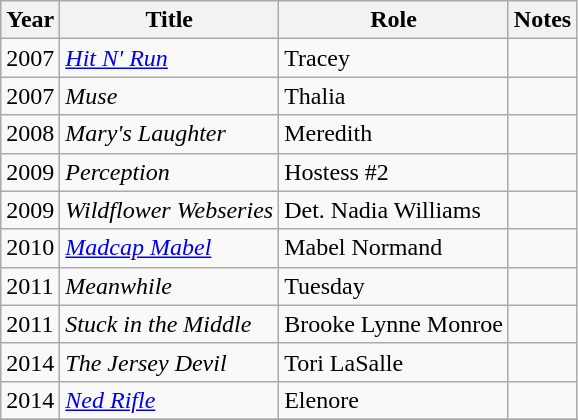<table class="wikitable sortable">
<tr>
<th>Year</th>
<th>Title</th>
<th>Role</th>
<th class="unsortable">Notes</th>
</tr>
<tr>
<td>2007</td>
<td><em><a href='#'>Hit N' Run</a></em></td>
<td>Tracey</td>
<td></td>
</tr>
<tr>
<td>2007</td>
<td><em>Muse</em></td>
<td>Thalia</td>
<td></td>
</tr>
<tr>
<td>2008</td>
<td><em>Mary's Laughter</em></td>
<td>Meredith</td>
<td></td>
</tr>
<tr>
<td>2009</td>
<td><em>Perception</em></td>
<td>Hostess #2</td>
<td></td>
</tr>
<tr>
<td>2009</td>
<td><em>Wildflower Webseries</em></td>
<td>Det. Nadia Williams</td>
<td></td>
</tr>
<tr>
<td>2010</td>
<td><em><a href='#'>Madcap Mabel</a></em></td>
<td>Mabel Normand</td>
<td></td>
</tr>
<tr>
<td>2011</td>
<td><em>Meanwhile</em></td>
<td>Tuesday</td>
<td></td>
</tr>
<tr>
<td>2011</td>
<td><em>Stuck in the Middle</em></td>
<td>Brooke Lynne Monroe</td>
<td></td>
</tr>
<tr>
<td>2014</td>
<td><em>The Jersey Devil</em></td>
<td>Tori LaSalle</td>
<td></td>
</tr>
<tr>
<td>2014</td>
<td><em><a href='#'>Ned Rifle</a></em></td>
<td>Elenore</td>
<td></td>
</tr>
<tr>
</tr>
</table>
